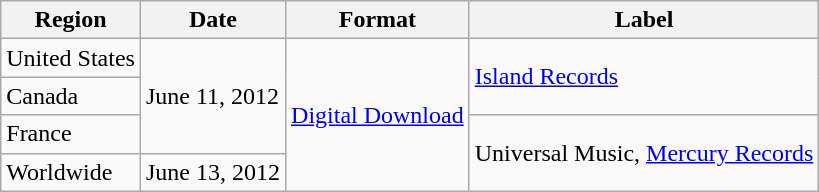<table class=wikitable>
<tr>
<th>Region</th>
<th>Date</th>
<th>Format</th>
<th>Label</th>
</tr>
<tr>
<td>United States</td>
<td rowspan="3">June 11, 2012</td>
<td rowspan="6"><a href='#'>Digital Download</a></td>
<td rowspan="2"><a href='#'>Island Records</a></td>
</tr>
<tr>
<td>Canada</td>
</tr>
<tr>
<td>France</td>
<td rowspan="4">Universal Music, <a href='#'>Mercury Records</a></td>
</tr>
<tr>
<td>Worldwide</td>
<td>June 13, 2012</td>
</tr>
</table>
